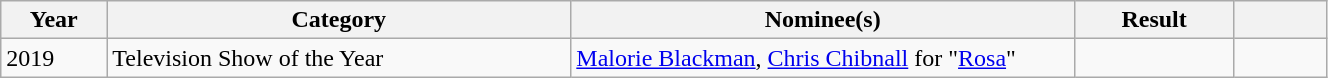<table class="wikitable" style="width:70%">
<tr>
<th style="width:8%">Year</th>
<th style="width:35%">Category</th>
<th style="width:38%">Nominee(s)</th>
<th style="width:12%">Result</th>
<th style="width:7%"></th>
</tr>
<tr>
<td>2019</td>
<td>Television Show of the Year</td>
<td><a href='#'>Malorie Blackman</a>, <a href='#'>Chris Chibnall</a> for "<a href='#'>Rosa</a>"</td>
<td></td>
<td></td>
</tr>
</table>
